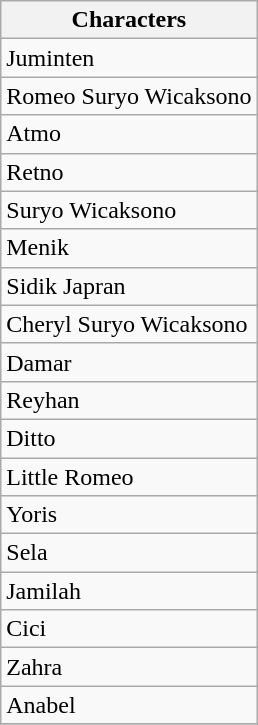<table class="wikitable">
<tr>
<th>Characters</th>
</tr>
<tr>
<td>Juminten</td>
</tr>
<tr>
<td>Romeo Suryo Wicaksono</td>
</tr>
<tr>
<td>Atmo</td>
</tr>
<tr>
<td>Retno</td>
</tr>
<tr>
<td>Suryo Wicaksono</td>
</tr>
<tr>
<td>Menik</td>
</tr>
<tr>
<td>Sidik Japran</td>
</tr>
<tr>
<td>Cheryl Suryo Wicaksono</td>
</tr>
<tr>
<td>Damar</td>
</tr>
<tr>
<td>Reyhan</td>
</tr>
<tr>
<td>Ditto</td>
</tr>
<tr>
<td>Little Romeo</td>
</tr>
<tr>
<td>Yoris</td>
</tr>
<tr>
<td>Sela</td>
</tr>
<tr>
<td>Jamilah</td>
</tr>
<tr>
<td>Cici</td>
</tr>
<tr>
<td>Zahra</td>
</tr>
<tr>
<td>Anabel</td>
</tr>
<tr>
</tr>
</table>
